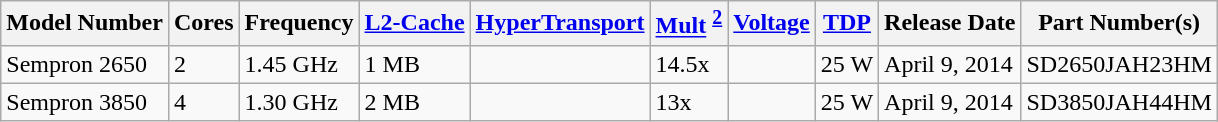<table class="wikitable">
<tr>
<th>Model Number</th>
<th>Cores</th>
<th>Frequency</th>
<th><a href='#'>L2-Cache</a></th>
<th><a href='#'>HyperTransport</a></th>
<th><a href='#'>Mult</a> <sup><a href='#'>2</a></sup></th>
<th><a href='#'>Voltage</a></th>
<th><a href='#'>TDP</a></th>
<th>Release Date</th>
<th>Part Number(s)</th>
</tr>
<tr>
<td>Sempron 2650</td>
<td>2</td>
<td>1.45 GHz</td>
<td>1 MB</td>
<td></td>
<td>14.5x</td>
<td></td>
<td>25 W</td>
<td>April 9, 2014</td>
<td>SD2650JAH23HM</td>
</tr>
<tr>
<td>Sempron 3850</td>
<td>4</td>
<td>1.30 GHz</td>
<td>2 MB</td>
<td></td>
<td>13x</td>
<td></td>
<td>25 W</td>
<td>April 9, 2014</td>
<td>SD3850JAH44HM</td>
</tr>
</table>
